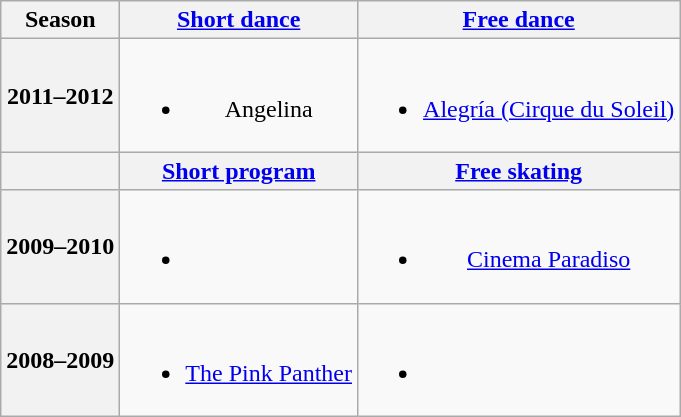<table class=wikitable style=text-align:center>
<tr>
<th>Season</th>
<th><a href='#'>Short dance</a></th>
<th><a href='#'>Free dance</a></th>
</tr>
<tr>
<th>2011–2012 <br> </th>
<td><br><ul><li> Angelina <br></li></ul></td>
<td><br><ul><li><a href='#'>Alegría (Cirque du Soleil)</a> <br></li></ul></td>
</tr>
<tr>
<th></th>
<th><a href='#'>Short program</a></th>
<th><a href='#'>Free skating</a></th>
</tr>
<tr>
<th>2009–2010 <br> </th>
<td><br><ul><li></li></ul></td>
<td><br><ul><li><a href='#'>Cinema Paradiso</a> <br></li></ul></td>
</tr>
<tr>
<th>2008–2009</th>
<td><br><ul><li><a href='#'>The Pink Panther</a> <br></li></ul></td>
<td><br><ul><li></li></ul></td>
</tr>
</table>
